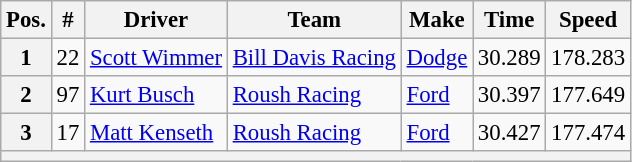<table class="wikitable" style="font-size:95%">
<tr>
<th>Pos.</th>
<th>#</th>
<th>Driver</th>
<th>Team</th>
<th>Make</th>
<th>Time</th>
<th>Speed</th>
</tr>
<tr>
<th>1</th>
<td>22</td>
<td><a href='#'>Scott Wimmer</a></td>
<td><a href='#'>Bill Davis Racing</a></td>
<td><a href='#'>Dodge</a></td>
<td>30.289</td>
<td>178.283</td>
</tr>
<tr>
<th>2</th>
<td>97</td>
<td><a href='#'>Kurt Busch</a></td>
<td><a href='#'>Roush Racing</a></td>
<td><a href='#'>Ford</a></td>
<td>30.397</td>
<td>177.649</td>
</tr>
<tr>
<th>3</th>
<td>17</td>
<td><a href='#'>Matt Kenseth</a></td>
<td><a href='#'>Roush Racing</a></td>
<td><a href='#'>Ford</a></td>
<td>30.427</td>
<td>177.474</td>
</tr>
<tr>
<th colspan="7"></th>
</tr>
</table>
